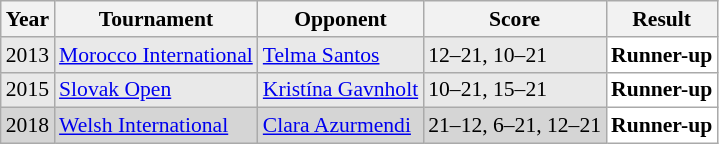<table class="sortable wikitable" style="font-size: 90%;">
<tr>
<th>Year</th>
<th>Tournament</th>
<th>Opponent</th>
<th>Score</th>
<th>Result</th>
</tr>
<tr style="background:#E9E9E9">
<td align="center">2013</td>
<td align="left"><a href='#'>Morocco International</a></td>
<td align="left"> <a href='#'>Telma Santos</a></td>
<td align="left">12–21, 10–21</td>
<td style="text-align:left; background:white"> <strong>Runner-up</strong></td>
</tr>
<tr style="background:#E9E9E9">
<td align="center">2015</td>
<td align="left"><a href='#'>Slovak Open</a></td>
<td align="left"> <a href='#'>Kristína Gavnholt</a></td>
<td align="left">10–21, 15–21</td>
<td style="text-align:left; background:white"> <strong>Runner-up</strong></td>
</tr>
<tr style="background:#D5D5D5">
<td align="center">2018</td>
<td align="left"><a href='#'>Welsh International</a></td>
<td align="left"> <a href='#'>Clara Azurmendi</a></td>
<td align="left">21–12, 6–21, 12–21</td>
<td style="text-align:left; background:white"> <strong>Runner-up</strong></td>
</tr>
</table>
